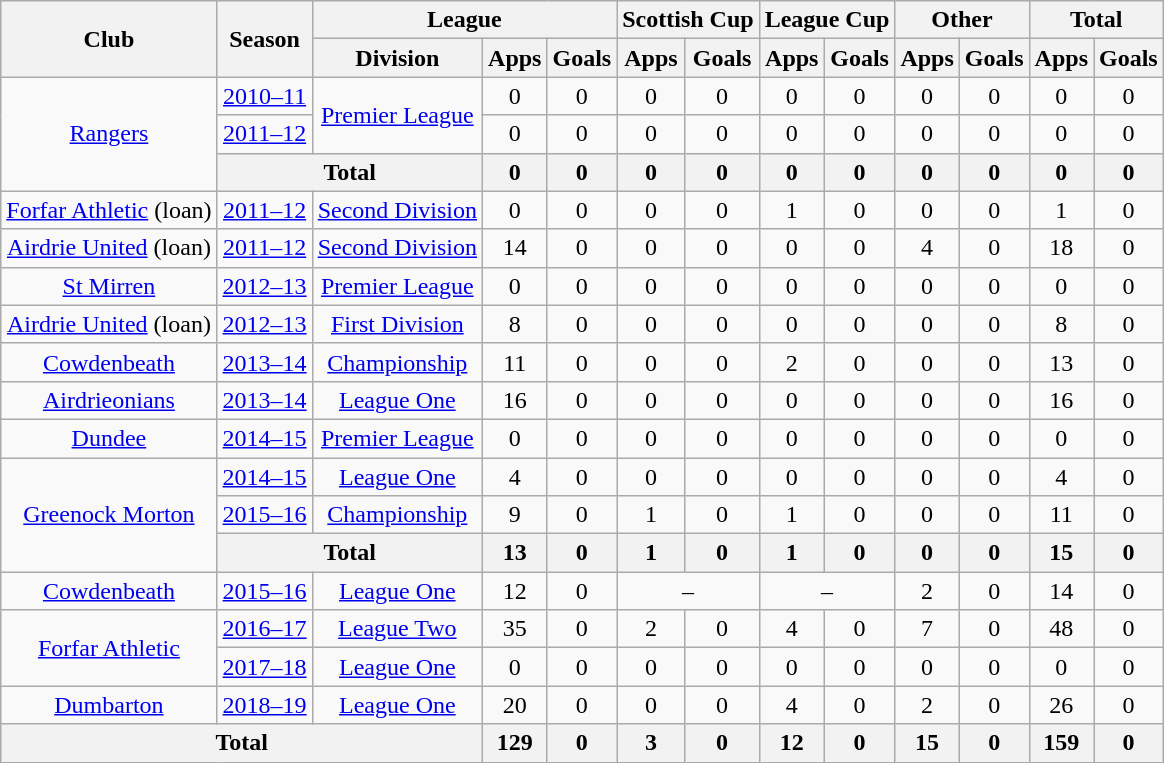<table class="wikitable" style="text-align:center">
<tr>
<th rowspan=2>Club</th>
<th rowspan=2>Season</th>
<th colspan=3>League</th>
<th colspan=2>Scottish Cup</th>
<th colspan=2>League Cup</th>
<th colspan=2>Other</th>
<th colspan=2>Total</th>
</tr>
<tr>
<th>Division</th>
<th>Apps</th>
<th>Goals</th>
<th>Apps</th>
<th>Goals</th>
<th>Apps</th>
<th>Goals</th>
<th>Apps</th>
<th>Goals</th>
<th>Apps</th>
<th>Goals</th>
</tr>
<tr>
<td rowspan="3"><a href='#'>Rangers</a></td>
<td><a href='#'>2010–11</a></td>
<td rowspan="2"><a href='#'>Premier League</a></td>
<td>0</td>
<td>0</td>
<td>0</td>
<td>0</td>
<td>0</td>
<td>0</td>
<td>0</td>
<td>0</td>
<td>0</td>
<td>0</td>
</tr>
<tr>
<td><a href='#'>2011–12</a></td>
<td>0</td>
<td>0</td>
<td>0</td>
<td>0</td>
<td>0</td>
<td>0</td>
<td>0</td>
<td>0</td>
<td>0</td>
<td>0</td>
</tr>
<tr>
<th colspan="2">Total</th>
<th>0</th>
<th>0</th>
<th>0</th>
<th>0</th>
<th>0</th>
<th>0</th>
<th>0</th>
<th>0</th>
<th>0</th>
<th>0</th>
</tr>
<tr>
<td><a href='#'>Forfar Athletic</a> (loan)</td>
<td><a href='#'>2011–12</a></td>
<td><a href='#'>Second Division</a></td>
<td>0</td>
<td>0</td>
<td>0</td>
<td>0</td>
<td>1</td>
<td>0</td>
<td>0</td>
<td>0</td>
<td>1</td>
<td>0</td>
</tr>
<tr>
<td><a href='#'>Airdrie United</a> (loan)</td>
<td><a href='#'>2011–12</a></td>
<td><a href='#'>Second Division</a></td>
<td>14</td>
<td>0</td>
<td>0</td>
<td>0</td>
<td>0</td>
<td>0</td>
<td>4</td>
<td>0</td>
<td>18</td>
<td>0</td>
</tr>
<tr>
<td><a href='#'>St Mirren</a></td>
<td><a href='#'>2012–13</a></td>
<td><a href='#'>Premier League</a></td>
<td>0</td>
<td>0</td>
<td>0</td>
<td>0</td>
<td>0</td>
<td>0</td>
<td>0</td>
<td>0</td>
<td>0</td>
<td>0</td>
</tr>
<tr>
<td><a href='#'>Airdrie United</a> (loan)</td>
<td><a href='#'>2012–13</a></td>
<td><a href='#'>First Division</a></td>
<td>8</td>
<td>0</td>
<td>0</td>
<td>0</td>
<td>0</td>
<td>0</td>
<td>0</td>
<td>0</td>
<td>8</td>
<td>0</td>
</tr>
<tr>
<td><a href='#'>Cowdenbeath</a></td>
<td><a href='#'>2013–14</a></td>
<td><a href='#'>Championship</a></td>
<td>11</td>
<td>0</td>
<td>0</td>
<td>0</td>
<td>2</td>
<td>0</td>
<td>0</td>
<td>0</td>
<td>13</td>
<td>0</td>
</tr>
<tr>
<td><a href='#'>Airdrieonians</a></td>
<td><a href='#'>2013–14</a></td>
<td><a href='#'>League One</a></td>
<td>16</td>
<td>0</td>
<td>0</td>
<td>0</td>
<td>0</td>
<td>0</td>
<td>0</td>
<td>0</td>
<td>16</td>
<td>0</td>
</tr>
<tr>
<td><a href='#'>Dundee</a></td>
<td><a href='#'>2014–15</a></td>
<td><a href='#'>Premier League</a></td>
<td>0</td>
<td>0</td>
<td>0</td>
<td>0</td>
<td>0</td>
<td>0</td>
<td>0</td>
<td>0</td>
<td>0</td>
<td>0</td>
</tr>
<tr>
<td rowspan="3"><a href='#'>Greenock Morton</a></td>
<td><a href='#'>2014–15</a></td>
<td><a href='#'>League One</a></td>
<td>4</td>
<td>0</td>
<td>0</td>
<td>0</td>
<td>0</td>
<td>0</td>
<td>0</td>
<td>0</td>
<td>4</td>
<td>0</td>
</tr>
<tr>
<td><a href='#'>2015–16</a></td>
<td><a href='#'>Championship</a></td>
<td>9</td>
<td>0</td>
<td>1</td>
<td>0</td>
<td>1</td>
<td>0</td>
<td>0</td>
<td>0</td>
<td>11</td>
<td>0</td>
</tr>
<tr>
<th colspan="2">Total</th>
<th>13</th>
<th>0</th>
<th>1</th>
<th>0</th>
<th>1</th>
<th>0</th>
<th>0</th>
<th>0</th>
<th>15</th>
<th>0</th>
</tr>
<tr>
<td><a href='#'>Cowdenbeath</a></td>
<td><a href='#'>2015–16</a></td>
<td><a href='#'>League One</a></td>
<td>12</td>
<td>0</td>
<td colspan="2">–</td>
<td colspan="2">–</td>
<td>2</td>
<td>0</td>
<td>14</td>
<td>0</td>
</tr>
<tr>
<td rowspan="2"><a href='#'>Forfar Athletic</a></td>
<td><a href='#'>2016–17</a></td>
<td><a href='#'>League Two</a></td>
<td>35</td>
<td>0</td>
<td>2</td>
<td>0</td>
<td>4</td>
<td>0</td>
<td>7</td>
<td>0</td>
<td>48</td>
<td>0</td>
</tr>
<tr>
<td><a href='#'>2017–18</a></td>
<td><a href='#'>League One</a></td>
<td>0</td>
<td>0</td>
<td>0</td>
<td>0</td>
<td>0</td>
<td>0</td>
<td>0</td>
<td>0</td>
<td>0</td>
<td>0</td>
</tr>
<tr>
<td><a href='#'>Dumbarton</a></td>
<td><a href='#'>2018–19</a></td>
<td><a href='#'>League One</a></td>
<td>20</td>
<td>0</td>
<td>0</td>
<td>0</td>
<td>4</td>
<td>0</td>
<td>2</td>
<td>0</td>
<td>26</td>
<td>0</td>
</tr>
<tr>
<th colspan="3">Total</th>
<th>129</th>
<th>0</th>
<th>3</th>
<th>0</th>
<th>12</th>
<th>0</th>
<th>15</th>
<th>0</th>
<th>159</th>
<th>0</th>
</tr>
</table>
